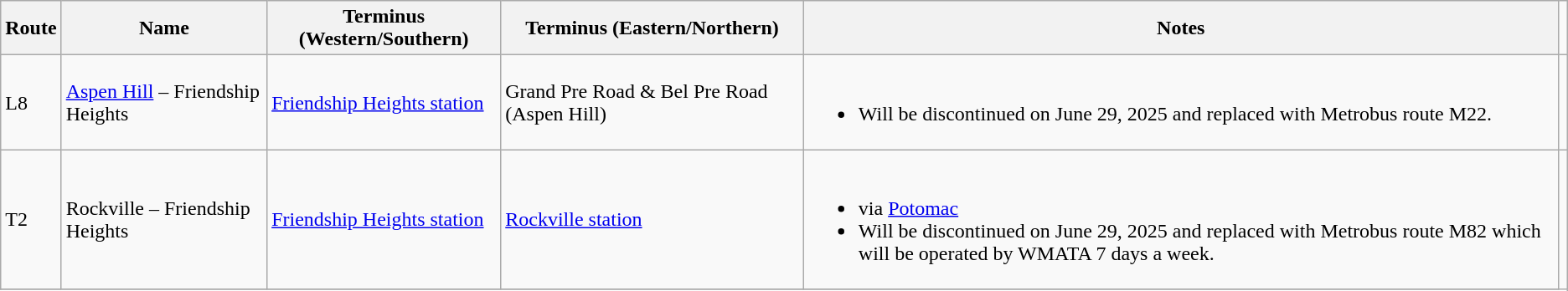<table class="wikitable sortable" border="1">
<tr>
<th scope="col">Route</th>
<th scope="col">Name</th>
<th scope="col">Terminus (Western/Southern)</th>
<th scope="col">Terminus (Eastern/Northern)</th>
<th scope="col" class="unsortable">Notes</th>
</tr>
<tr>
<td>L8</td>
<td><a href='#'>Aspen Hill</a> – Friendship Heights</td>
<td><a href='#'>Friendship Heights station</a></td>
<td>Grand Pre Road & Bel Pre Road (Aspen Hill)</td>
<td><br><ul><li>Will be discontinued on June 29, 2025 and replaced with Metrobus route M22.</li></ul></td>
<td></td>
</tr>
<tr>
<td>T2</td>
<td>Rockville – Friendship Heights</td>
<td><a href='#'>Friendship Heights station</a></td>
<td><a href='#'>Rockville station</a></td>
<td><br><ul><li>via <a href='#'>Potomac</a></li><li>Will be discontinued on June 29, 2025 and replaced with Metrobus route M82 which will be operated by WMATA 7 days a week.</li></ul></td>
</tr>
<tr>
</tr>
</table>
